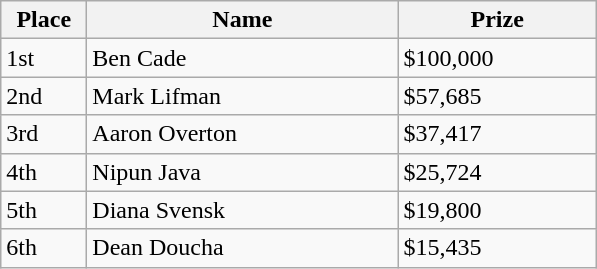<table class="wikitable">
<tr>
<th style="width:50px;">Place</th>
<th style="width:200px;">Name</th>
<th style="width:125px;">Prize</th>
</tr>
<tr>
<td>1st</td>
<td> Ben Cade</td>
<td>$100,000</td>
</tr>
<tr>
<td>2nd</td>
<td> Mark Lifman</td>
<td>$57,685</td>
</tr>
<tr>
<td>3rd</td>
<td> Aaron Overton</td>
<td>$37,417</td>
</tr>
<tr>
<td>4th</td>
<td> Nipun Java</td>
<td>$25,724</td>
</tr>
<tr>
<td>5th</td>
<td> Diana Svensk</td>
<td>$19,800</td>
</tr>
<tr>
<td>6th</td>
<td> Dean Doucha</td>
<td>$15,435</td>
</tr>
</table>
